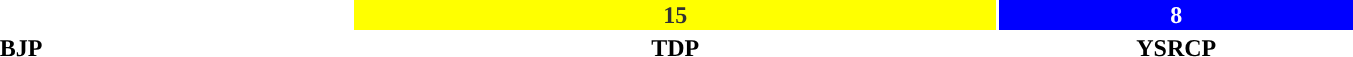<table style="width:88%; text-align:center;">
<tr style="color:white;">
<td style="background:"><strong>2</strong></td>
<td style="background:yellow;color: #333; width:38.74%;"><strong>15</strong></td>
<td style="background:blue; width:21.4%;"><strong>8</strong></td>
</tr>
<tr>
<td><span><strong>BJP</strong></span></td>
<td><span><strong>TDP</strong></span></td>
<td><span><strong>YSRCP</strong></span></td>
</tr>
</table>
